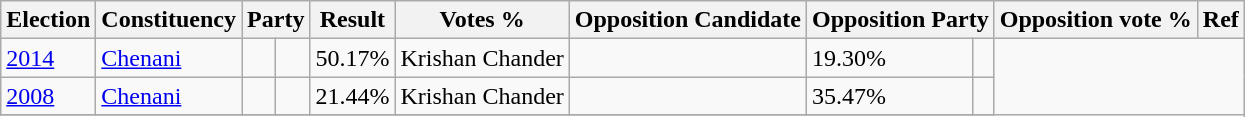<table class="wikitable sortable">
<tr>
<th>Election</th>
<th>Constituency</th>
<th colspan="2">Party</th>
<th>Result</th>
<th>Votes %</th>
<th>Opposition Candidate</th>
<th colspan="2">Opposition Party</th>
<th>Opposition vote %</th>
<th>Ref</th>
</tr>
<tr>
<td><a href='#'>2014</a></td>
<td><a href='#'>Chenani</a></td>
<td></td>
<td></td>
<td>50.17%</td>
<td>Krishan Chander</td>
<td></td>
<td>19.30%</td>
<td></td>
</tr>
<tr>
<td><a href='#'>2008</a></td>
<td><a href='#'>Chenani</a></td>
<td></td>
<td></td>
<td>21.44%</td>
<td>Krishan Chander</td>
<td></td>
<td>35.47%</td>
<td></td>
</tr>
<tr>
</tr>
</table>
